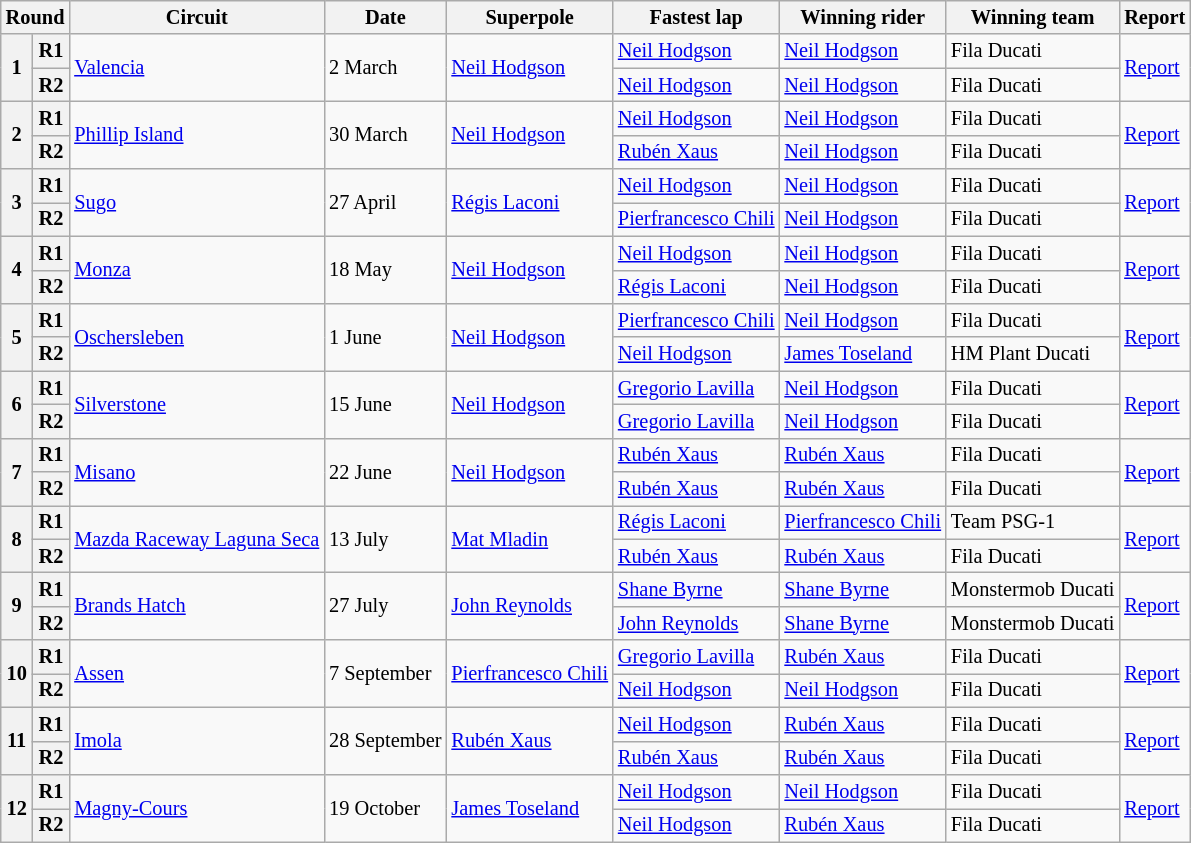<table class="wikitable" style="font-size: 85%">
<tr>
<th colspan=2>Round</th>
<th>Circuit</th>
<th>Date</th>
<th>Superpole</th>
<th>Fastest lap</th>
<th>Winning rider</th>
<th>Winning team</th>
<th>Report</th>
</tr>
<tr>
<th rowspan=2>1</th>
<th>R1</th>
<td rowspan=2> <a href='#'>Valencia</a></td>
<td rowspan=2>2 March</td>
<td rowspan=2> <a href='#'>Neil Hodgson</a></td>
<td> <a href='#'>Neil Hodgson</a></td>
<td> <a href='#'>Neil Hodgson</a></td>
<td>Fila Ducati</td>
<td rowspan=2><a href='#'>Report</a></td>
</tr>
<tr>
<th>R2</th>
<td> <a href='#'>Neil Hodgson</a></td>
<td> <a href='#'>Neil Hodgson</a></td>
<td>Fila Ducati</td>
</tr>
<tr>
<th rowspan=2>2</th>
<th>R1</th>
<td rowspan=2> <a href='#'>Phillip Island</a></td>
<td rowspan=2>30 March</td>
<td rowspan=2> <a href='#'>Neil Hodgson</a></td>
<td> <a href='#'>Neil Hodgson</a></td>
<td> <a href='#'>Neil Hodgson</a></td>
<td>Fila Ducati</td>
<td rowspan=2><a href='#'>Report</a></td>
</tr>
<tr>
<th>R2</th>
<td> <a href='#'>Rubén Xaus</a></td>
<td> <a href='#'>Neil Hodgson</a></td>
<td>Fila Ducati</td>
</tr>
<tr>
<th rowspan=2>3</th>
<th>R1</th>
<td rowspan=2> <a href='#'>Sugo</a></td>
<td rowspan=2>27 April</td>
<td rowspan=2> <a href='#'>Régis Laconi</a></td>
<td> <a href='#'>Neil Hodgson</a></td>
<td> <a href='#'>Neil Hodgson</a></td>
<td>Fila Ducati</td>
<td rowspan=2><a href='#'>Report</a></td>
</tr>
<tr>
<th>R2</th>
<td> <a href='#'>Pierfrancesco Chili</a></td>
<td> <a href='#'>Neil Hodgson</a></td>
<td>Fila Ducati</td>
</tr>
<tr>
<th rowspan=2>4</th>
<th>R1</th>
<td rowspan=2> <a href='#'>Monza</a></td>
<td rowspan=2>18 May</td>
<td rowspan=2> <a href='#'>Neil Hodgson</a></td>
<td> <a href='#'>Neil Hodgson</a></td>
<td> <a href='#'>Neil Hodgson</a></td>
<td>Fila Ducati</td>
<td rowspan=2><a href='#'>Report</a></td>
</tr>
<tr>
<th>R2</th>
<td> <a href='#'>Régis Laconi</a></td>
<td> <a href='#'>Neil Hodgson</a></td>
<td>Fila Ducati</td>
</tr>
<tr>
<th rowspan=2>5</th>
<th>R1</th>
<td rowspan=2> <a href='#'>Oschersleben</a></td>
<td rowspan=2>1 June</td>
<td rowspan=2> <a href='#'>Neil Hodgson</a></td>
<td> <a href='#'>Pierfrancesco Chili</a></td>
<td> <a href='#'>Neil Hodgson</a></td>
<td>Fila Ducati</td>
<td rowspan=2><a href='#'>Report</a></td>
</tr>
<tr>
<th>R2</th>
<td> <a href='#'>Neil Hodgson</a></td>
<td> <a href='#'>James Toseland</a></td>
<td>HM Plant Ducati</td>
</tr>
<tr>
<th rowspan=2>6</th>
<th>R1</th>
<td rowspan=2> <a href='#'>Silverstone</a></td>
<td rowspan=2>15 June</td>
<td rowspan=2> <a href='#'>Neil Hodgson</a></td>
<td> <a href='#'>Gregorio Lavilla</a></td>
<td> <a href='#'>Neil Hodgson</a></td>
<td>Fila Ducati</td>
<td rowspan=2><a href='#'>Report</a></td>
</tr>
<tr>
<th>R2</th>
<td> <a href='#'>Gregorio Lavilla</a></td>
<td> <a href='#'>Neil Hodgson</a></td>
<td>Fila Ducati</td>
</tr>
<tr>
<th rowspan=2>7</th>
<th>R1</th>
<td rowspan=2> <a href='#'>Misano</a></td>
<td rowspan=2>22 June</td>
<td rowspan=2> <a href='#'>Neil Hodgson</a></td>
<td> <a href='#'>Rubén Xaus</a></td>
<td> <a href='#'>Rubén Xaus</a></td>
<td>Fila Ducati</td>
<td rowspan=2><a href='#'>Report</a></td>
</tr>
<tr>
<th>R2</th>
<td> <a href='#'>Rubén Xaus</a></td>
<td> <a href='#'>Rubén Xaus</a></td>
<td>Fila Ducati</td>
</tr>
<tr>
<th rowspan=2>8</th>
<th>R1</th>
<td rowspan=2> <a href='#'>Mazda Raceway Laguna Seca</a></td>
<td rowspan=2>13 July</td>
<td rowspan=2> <a href='#'>Mat Mladin</a></td>
<td> <a href='#'>Régis Laconi</a></td>
<td> <a href='#'>Pierfrancesco Chili</a></td>
<td>Team PSG-1</td>
<td rowspan=2><a href='#'>Report</a></td>
</tr>
<tr>
<th>R2</th>
<td> <a href='#'>Rubén Xaus</a></td>
<td> <a href='#'>Rubén Xaus</a></td>
<td>Fila Ducati</td>
</tr>
<tr>
<th rowspan=2>9</th>
<th>R1</th>
<td rowspan=2> <a href='#'>Brands Hatch</a></td>
<td rowspan=2>27 July</td>
<td rowspan=2> <a href='#'>John Reynolds</a></td>
<td> <a href='#'>Shane Byrne</a></td>
<td> <a href='#'>Shane Byrne</a></td>
<td>Monstermob Ducati</td>
<td rowspan=2><a href='#'>Report</a></td>
</tr>
<tr>
<th>R2</th>
<td> <a href='#'>John Reynolds</a></td>
<td> <a href='#'>Shane Byrne</a></td>
<td>Monstermob Ducati</td>
</tr>
<tr>
<th rowspan=2>10</th>
<th>R1</th>
<td rowspan=2> <a href='#'>Assen</a></td>
<td rowspan=2>7 September</td>
<td rowspan=2> <a href='#'>Pierfrancesco Chili</a></td>
<td> <a href='#'>Gregorio Lavilla</a></td>
<td> <a href='#'>Rubén Xaus</a></td>
<td>Fila Ducati</td>
<td rowspan=2><a href='#'>Report</a></td>
</tr>
<tr>
<th>R2</th>
<td> <a href='#'>Neil Hodgson</a></td>
<td> <a href='#'>Neil Hodgson</a></td>
<td>Fila Ducati</td>
</tr>
<tr>
<th rowspan=2>11</th>
<th>R1</th>
<td rowspan=2> <a href='#'>Imola</a></td>
<td rowspan=2>28 September</td>
<td rowspan=2> <a href='#'>Rubén Xaus</a></td>
<td> <a href='#'>Neil Hodgson</a></td>
<td> <a href='#'>Rubén Xaus</a></td>
<td>Fila Ducati</td>
<td rowspan=2><a href='#'>Report</a></td>
</tr>
<tr>
<th>R2</th>
<td> <a href='#'>Rubén Xaus</a></td>
<td> <a href='#'>Rubén Xaus</a></td>
<td>Fila Ducati</td>
</tr>
<tr>
<th rowspan=2>12</th>
<th>R1</th>
<td rowspan=2> <a href='#'>Magny-Cours</a></td>
<td rowspan=2>19 October</td>
<td rowspan=2> <a href='#'>James Toseland</a></td>
<td> <a href='#'>Neil Hodgson</a></td>
<td> <a href='#'>Neil Hodgson</a></td>
<td>Fila Ducati</td>
<td rowspan=2><a href='#'>Report</a></td>
</tr>
<tr>
<th>R2</th>
<td> <a href='#'>Neil Hodgson</a></td>
<td> <a href='#'>Rubén Xaus</a></td>
<td>Fila Ducati</td>
</tr>
</table>
